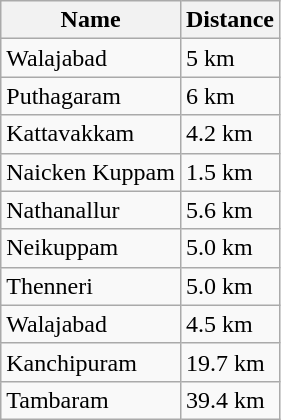<table class="wikitable">
<tr>
<th>Name</th>
<th>Distance</th>
</tr>
<tr>
<td>Walajabad</td>
<td>5 km</td>
</tr>
<tr>
<td>Puthagaram</td>
<td>6 km</td>
</tr>
<tr>
<td>Kattavakkam</td>
<td>4.2 km</td>
</tr>
<tr>
<td>Naicken Kuppam</td>
<td>1.5 km</td>
</tr>
<tr>
<td>Nathanallur</td>
<td>5.6 km</td>
</tr>
<tr>
<td>Neikuppam</td>
<td>5.0 km</td>
</tr>
<tr>
<td>Thenneri</td>
<td>5.0 km</td>
</tr>
<tr>
<td>Walajabad</td>
<td>4.5 km</td>
</tr>
<tr>
<td>Kanchipuram</td>
<td>19.7 km</td>
</tr>
<tr>
<td>Tambaram</td>
<td>39.4 km</td>
</tr>
</table>
